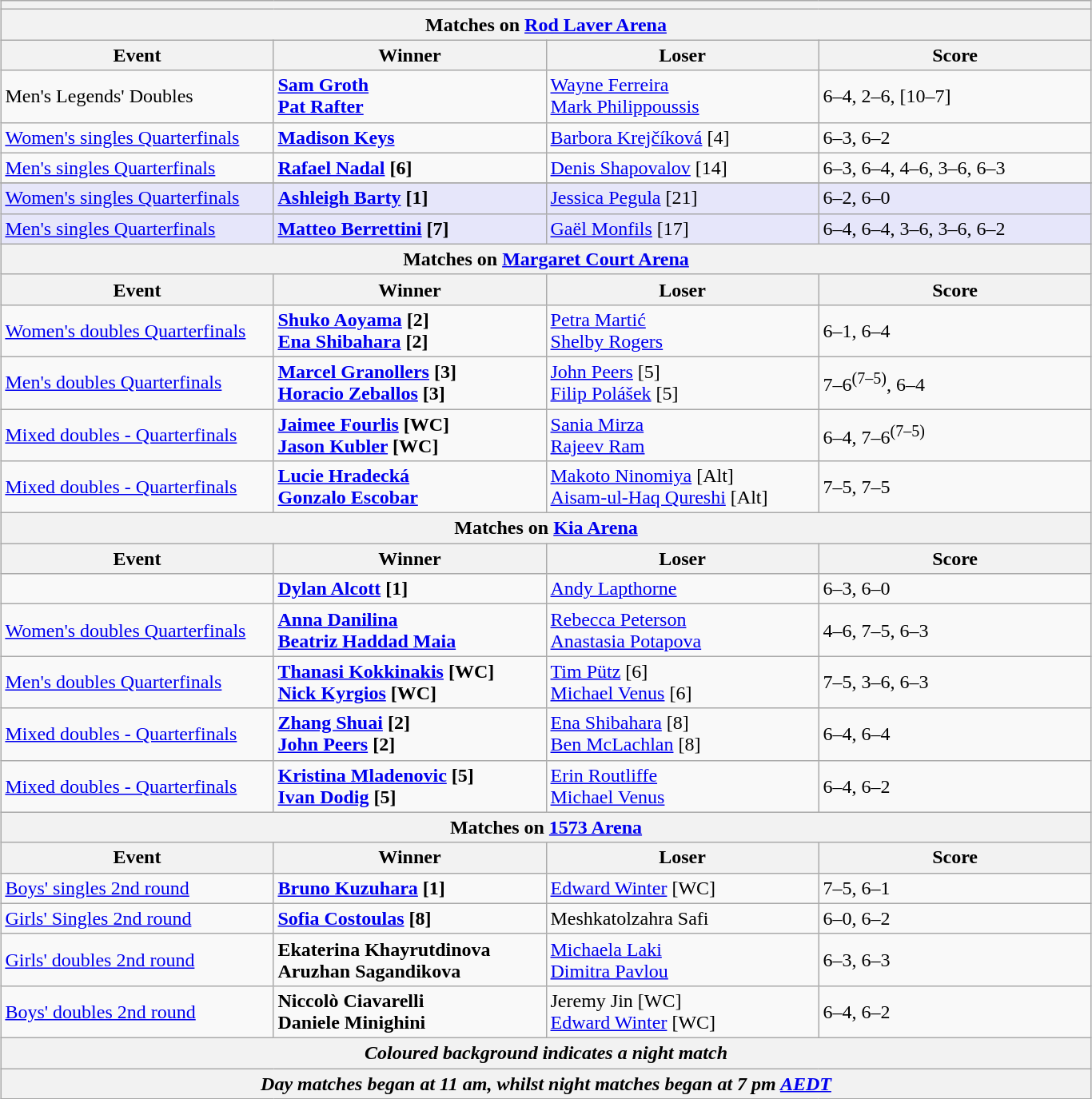<table class="wikitable collapsible uncollapsed" style="margin:auto;">
<tr>
<th colspan=4></th>
</tr>
<tr>
<th colspan=4><strong>Matches on <a href='#'>Rod Laver Arena</a></strong></th>
</tr>
<tr>
<th style="width:220px;">Event</th>
<th style="width:220px;">Winner</th>
<th style="width:220px;">Loser</th>
<th style="width:220px;">Score</th>
</tr>
<tr>
<td>Men's Legends' Doubles</td>
<td><strong> <a href='#'>Sam Groth</a> <br>  <a href='#'>Pat Rafter</a></strong></td>
<td> <a href='#'>Wayne Ferreira</a> <br>  <a href='#'>Mark Philippoussis</a></td>
<td>6–4, 2–6, [10–7]</td>
</tr>
<tr>
<td><a href='#'>Women's singles Quarterfinals</a></td>
<td><strong> <a href='#'>Madison Keys</a></strong></td>
<td> <a href='#'>Barbora Krejčíková</a> [4]</td>
<td>6–3, 6–2</td>
</tr>
<tr>
<td><a href='#'>Men's singles Quarterfinals</a></td>
<td><strong> <a href='#'>Rafael Nadal</a> [6]</strong></td>
<td> <a href='#'>Denis Shapovalov</a> [14]</td>
<td>6–3, 6–4, 4–6, 3–6, 6–3</td>
</tr>
<tr>
</tr>
<tr bgcolor=lavender>
<td><a href='#'>Women's singles Quarterfinals</a></td>
<td><strong> <a href='#'>Ashleigh Barty</a> [1]</strong></td>
<td> <a href='#'>Jessica Pegula</a> [21]</td>
<td>6–2, 6–0</td>
</tr>
<tr bgcolor=lavender>
<td><a href='#'>Men's singles Quarterfinals</a></td>
<td><strong> <a href='#'>Matteo Berrettini</a> [7]</strong></td>
<td> <a href='#'>Gaël Monfils</a> [17]</td>
<td>6–4, 6–4, 3–6, 3–6, 6–2</td>
</tr>
<tr>
<th colspan=4><strong>Matches on <a href='#'>Margaret Court Arena</a></strong></th>
</tr>
<tr>
<th style="width:220px;">Event</th>
<th style="width:220px;">Winner</th>
<th style="width:220px;">Loser</th>
<th style="width:220px;">Score</th>
</tr>
<tr>
<td><a href='#'>Women's doubles Quarterfinals</a></td>
<td><strong> <a href='#'>Shuko Aoyama</a> [2] <br>  <a href='#'>Ena Shibahara</a> [2]</strong></td>
<td> <a href='#'>Petra Martić</a> <br>  <a href='#'>Shelby Rogers</a></td>
<td>6–1, 6–4</td>
</tr>
<tr>
<td><a href='#'>Men's doubles Quarterfinals</a></td>
<td><strong> <a href='#'>Marcel Granollers</a> [3] <br>  <a href='#'>Horacio Zeballos</a> [3]</strong></td>
<td> <a href='#'>John Peers</a> [5]<br>  <a href='#'>Filip Polášek</a> [5]</td>
<td>7–6<sup>(7–5)</sup>, 6–4</td>
</tr>
<tr>
<td><a href='#'>Mixed doubles - Quarterfinals</a></td>
<td><strong> <a href='#'>Jaimee Fourlis</a> [WC]<br>  <a href='#'>Jason Kubler</a> [WC]</strong></td>
<td> <a href='#'>Sania Mirza</a> <br>  <a href='#'>Rajeev Ram</a></td>
<td>6–4, 7–6<sup>(7–5)</sup></td>
</tr>
<tr>
<td><a href='#'>Mixed doubles - Quarterfinals</a></td>
<td><strong> <a href='#'>Lucie Hradecká</a> <br>  <a href='#'>Gonzalo Escobar</a></strong></td>
<td> <a href='#'>Makoto Ninomiya</a> [Alt]<br>  <a href='#'>Aisam-ul-Haq Qureshi</a> [Alt]</td>
<td>7–5, 7–5</td>
</tr>
<tr>
<th colspan=4><strong>Matches on <a href='#'>Kia Arena</a></strong></th>
</tr>
<tr>
<th style="width:220px;">Event</th>
<th style="width:220px;">Winner</th>
<th style="width:220px;">Loser</th>
<th style="width:220px;">Score</th>
</tr>
<tr>
<td></td>
<td><strong> <a href='#'>Dylan Alcott</a> [1]</strong></td>
<td> <a href='#'>Andy Lapthorne</a></td>
<td>6–3, 6–0</td>
</tr>
<tr>
<td><a href='#'>Women's doubles Quarterfinals</a></td>
<td><strong> <a href='#'>Anna Danilina</a> <br>  <a href='#'>Beatriz Haddad Maia</a></strong></td>
<td> <a href='#'>Rebecca Peterson</a> <br>  <a href='#'>Anastasia Potapova</a></td>
<td>4–6, 7–5, 6–3</td>
</tr>
<tr>
<td><a href='#'>Men's doubles Quarterfinals</a></td>
<td><strong> <a href='#'>Thanasi Kokkinakis</a> [WC] <br>  <a href='#'>Nick Kyrgios</a> [WC]</strong></td>
<td> <a href='#'>Tim Pütz</a> [6] <br>  <a href='#'>Michael Venus</a> [6]</td>
<td>7–5, 3–6, 6–3</td>
</tr>
<tr>
<td><a href='#'>Mixed doubles - Quarterfinals</a></td>
<td><strong> <a href='#'>Zhang Shuai</a> [2] <br>  <a href='#'>John Peers</a> [2]</strong></td>
<td> <a href='#'>Ena Shibahara</a> [8]<br>  <a href='#'>Ben McLachlan</a> [8]</td>
<td>6–4, 6–4</td>
</tr>
<tr>
<td><a href='#'>Mixed doubles - Quarterfinals</a></td>
<td><strong> <a href='#'>Kristina Mladenovic</a> [5] <br>  <a href='#'>Ivan Dodig</a> [5]</strong></td>
<td> <a href='#'>Erin Routliffe</a> <br>  <a href='#'>Michael Venus</a></td>
<td>6–4, 6–2</td>
</tr>
<tr>
<th colspan=4><strong>Matches on <a href='#'>1573 Arena</a></strong></th>
</tr>
<tr>
<th style="width:220px;">Event</th>
<th style="width:220px;">Winner</th>
<th style="width:220px;">Loser</th>
<th style="width:220px;">Score</th>
</tr>
<tr>
<td><a href='#'>Boys' singles 2nd round</a></td>
<td><strong> <a href='#'>Bruno Kuzuhara</a> [1]</strong></td>
<td> <a href='#'>Edward Winter</a> [WC]</td>
<td>7–5, 6–1</td>
</tr>
<tr>
<td><a href='#'>Girls' Singles 2nd round</a></td>
<td><strong> <a href='#'>Sofia Costoulas</a> [8]</strong></td>
<td> Meshkatolzahra Safi</td>
<td>6–0, 6–2</td>
</tr>
<tr>
<td><a href='#'>Girls' doubles 2nd round</a></td>
<td><strong> Ekaterina Khayrutdinova <br>  Aruzhan Sagandikova</strong></td>
<td> <a href='#'>Michaela Laki</a> <br>  <a href='#'>Dimitra Pavlou</a></td>
<td>6–3, 6–3</td>
</tr>
<tr>
<td><a href='#'>Boys' doubles 2nd round</a></td>
<td> <strong>Niccolò Ciavarelli <br>  Daniele Minighini</strong></td>
<td> Jeremy Jin [WC] <br>  <a href='#'>Edward Winter</a> [WC]</td>
<td>6–4, 6–2</td>
</tr>
<tr>
<th colspan=4><em>Coloured background indicates a night match</em></th>
</tr>
<tr>
<th colspan=4><em>Day matches began at 11 am, whilst night matches began at 7 pm <a href='#'>AEDT</a></em></th>
</tr>
</table>
